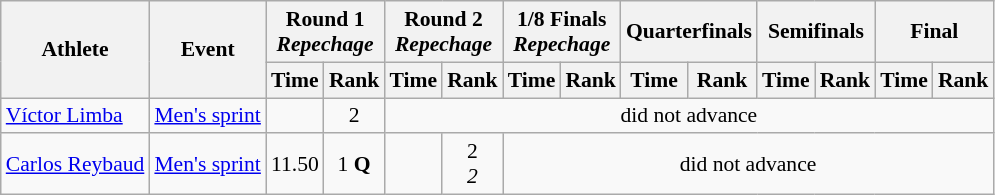<table class=wikitable style="font-size:90%">
<tr>
<th rowspan=2>Athlete</th>
<th rowspan=2>Event</th>
<th colspan=2>Round 1<br><em>Repechage</em></th>
<th colspan=2>Round 2<br><em>Repechage</em></th>
<th colspan=2>1/8 Finals<br><em>Repechage</em></th>
<th colspan=2>Quarterfinals</th>
<th colspan=2>Semifinals</th>
<th colspan=2>Final</th>
</tr>
<tr>
<th>Time</th>
<th>Rank</th>
<th>Time</th>
<th>Rank</th>
<th>Time</th>
<th>Rank</th>
<th>Time</th>
<th>Rank</th>
<th>Time</th>
<th>Rank</th>
<th>Time</th>
<th>Rank</th>
</tr>
<tr align=center>
<td align=left><a href='#'>Víctor Limba</a></td>
<td align=left><a href='#'>Men's sprint</a></td>
<td></td>
<td>2<br><em></em></td>
<td colspan=10>did not advance</td>
</tr>
<tr align=center>
<td align=left><a href='#'>Carlos Reybaud</a></td>
<td align=left><a href='#'>Men's sprint</a></td>
<td>11.50</td>
<td>1 <strong>Q</strong></td>
<td></td>
<td>2<br><em>2</em></td>
<td colspan=8>did not advance</td>
</tr>
</table>
